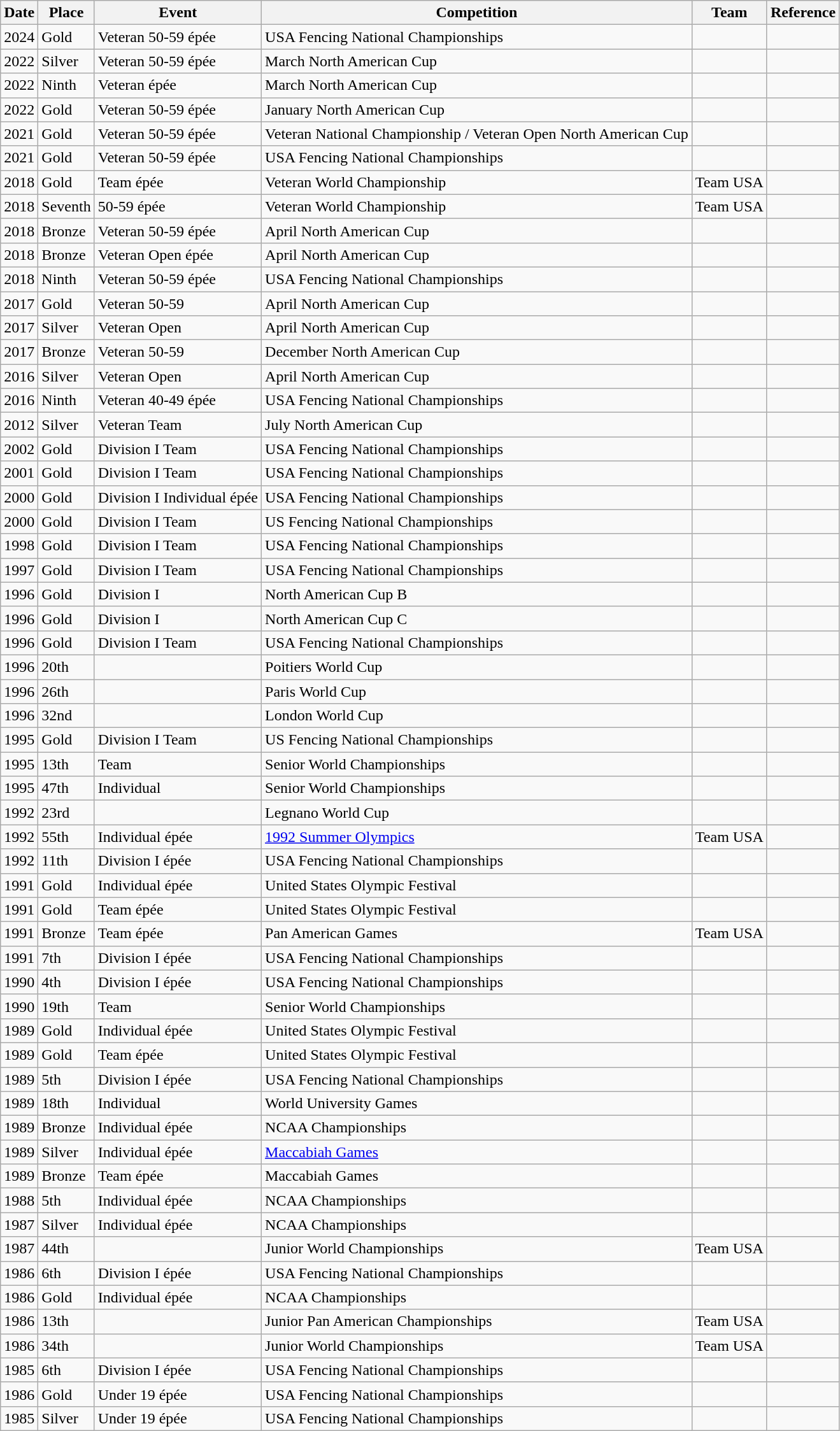<table class="sortable wikitable">
<tr>
<th>Date</th>
<th>Place</th>
<th>Event</th>
<th>Competition</th>
<th>Team</th>
<th>Reference</th>
</tr>
<tr>
<td>2024</td>
<td>Gold</td>
<td>Veteran 50-59 épée</td>
<td>USA Fencing National Championships</td>
<td></td>
<td></td>
</tr>
<tr>
<td>2022</td>
<td>Silver</td>
<td>Veteran 50-59 épée</td>
<td>March North American Cup</td>
<td></td>
<td></td>
</tr>
<tr>
<td>2022</td>
<td>Ninth</td>
<td>Veteran épée</td>
<td>March North American Cup</td>
<td></td>
<td></td>
</tr>
<tr>
<td>2022</td>
<td>Gold</td>
<td>Veteran 50-59 épée</td>
<td>January North American Cup</td>
<td></td>
<td></td>
</tr>
<tr>
<td>2021</td>
<td>Gold</td>
<td>Veteran 50-59 épée</td>
<td>Veteran National Championship / Veteran Open North American Cup</td>
<td></td>
<td></td>
</tr>
<tr>
<td>2021</td>
<td>Gold</td>
<td>Veteran 50-59 épée</td>
<td>USA Fencing National Championships</td>
<td></td>
<td></td>
</tr>
<tr>
<td>2018</td>
<td>Gold</td>
<td>Team épée</td>
<td>Veteran World Championship</td>
<td>Team USA</td>
<td></td>
</tr>
<tr>
<td>2018</td>
<td>Seventh</td>
<td>50-59 épée</td>
<td>Veteran World Championship</td>
<td>Team USA</td>
<td></td>
</tr>
<tr>
<td>2018</td>
<td>Bronze</td>
<td>Veteran 50-59 épée</td>
<td>April North American Cup</td>
<td></td>
<td></td>
</tr>
<tr>
<td>2018</td>
<td>Bronze</td>
<td>Veteran Open épée</td>
<td>April North American Cup</td>
<td></td>
<td></td>
</tr>
<tr>
<td>2018</td>
<td>Ninth</td>
<td>Veteran 50-59 épée</td>
<td>USA Fencing National Championships</td>
<td></td>
<td></td>
</tr>
<tr>
<td>2017</td>
<td>Gold</td>
<td>Veteran 50-59</td>
<td>April North American Cup</td>
<td></td>
<td></td>
</tr>
<tr>
<td>2017</td>
<td>Silver</td>
<td>Veteran Open</td>
<td>April North American Cup</td>
<td></td>
<td></td>
</tr>
<tr>
<td>2017</td>
<td>Bronze</td>
<td>Veteran 50-59</td>
<td>December North American Cup</td>
<td></td>
<td></td>
</tr>
<tr>
<td>2016</td>
<td>Silver</td>
<td>Veteran Open</td>
<td>April North American Cup</td>
<td></td>
<td></td>
</tr>
<tr>
<td>2016</td>
<td>Ninth</td>
<td>Veteran 40-49 épée</td>
<td>USA Fencing National Championships</td>
<td></td>
<td></td>
</tr>
<tr>
<td>2012</td>
<td>Silver</td>
<td>Veteran Team</td>
<td>July North American Cup</td>
<td></td>
<td></td>
</tr>
<tr>
<td>2002</td>
<td>Gold</td>
<td>Division I Team</td>
<td>USA Fencing National Championships</td>
<td></td>
<td></td>
</tr>
<tr>
<td>2001</td>
<td>Gold</td>
<td>Division I Team</td>
<td>USA Fencing National Championships</td>
<td></td>
<td></td>
</tr>
<tr>
<td>2000</td>
<td>Gold</td>
<td>Division I Individual épée</td>
<td>USA Fencing National Championships</td>
<td></td>
<td></td>
</tr>
<tr>
<td>2000</td>
<td>Gold</td>
<td>Division I Team</td>
<td>US Fencing National Championships</td>
<td></td>
<td></td>
</tr>
<tr>
<td>1998</td>
<td>Gold</td>
<td>Division I Team</td>
<td>USA Fencing National Championships</td>
<td></td>
<td></td>
</tr>
<tr>
<td>1997</td>
<td>Gold</td>
<td>Division I Team</td>
<td>USA Fencing National Championships</td>
<td></td>
<td></td>
</tr>
<tr>
<td>1996</td>
<td>Gold</td>
<td>Division I</td>
<td>North American Cup B</td>
<td></td>
<td></td>
</tr>
<tr>
<td>1996</td>
<td>Gold</td>
<td>Division I</td>
<td>North American Cup C</td>
<td></td>
<td></td>
</tr>
<tr>
<td>1996</td>
<td>Gold</td>
<td>Division I Team</td>
<td>USA Fencing National Championships</td>
<td></td>
<td></td>
</tr>
<tr>
<td>1996</td>
<td>20th</td>
<td></td>
<td>Poitiers World Cup</td>
<td></td>
<td></td>
</tr>
<tr>
<td>1996</td>
<td>26th</td>
<td></td>
<td>Paris World Cup</td>
<td></td>
<td></td>
</tr>
<tr>
<td>1996</td>
<td>32nd</td>
<td></td>
<td>London World Cup</td>
<td></td>
<td></td>
</tr>
<tr>
<td>1995</td>
<td>Gold</td>
<td>Division I Team</td>
<td>US Fencing National Championships</td>
<td></td>
<td></td>
</tr>
<tr>
<td>1995</td>
<td>13th</td>
<td>Team</td>
<td>Senior World Championships</td>
<td></td>
<td></td>
</tr>
<tr>
<td>1995</td>
<td>47th</td>
<td>Individual</td>
<td>Senior World Championships</td>
<td></td>
<td></td>
</tr>
<tr>
<td>1992</td>
<td>23rd</td>
<td></td>
<td>Legnano World Cup</td>
<td></td>
<td></td>
</tr>
<tr>
<td>1992</td>
<td>55th</td>
<td>Individual épée</td>
<td><a href='#'>1992 Summer Olympics</a></td>
<td>Team USA</td>
<td></td>
</tr>
<tr>
<td>1992</td>
<td>11th</td>
<td>Division I épée</td>
<td>USA Fencing National Championships</td>
<td></td>
<td></td>
</tr>
<tr>
<td>1991</td>
<td>Gold</td>
<td>Individual épée</td>
<td>United States Olympic Festival</td>
<td></td>
<td></td>
</tr>
<tr>
<td>1991</td>
<td>Gold</td>
<td>Team épée</td>
<td>United States Olympic Festival</td>
<td></td>
<td></td>
</tr>
<tr>
<td>1991</td>
<td>Bronze</td>
<td>Team épée</td>
<td>Pan American Games</td>
<td>Team USA</td>
<td></td>
</tr>
<tr>
<td>1991</td>
<td>7th</td>
<td>Division I épée</td>
<td>USA Fencing National Championships</td>
<td></td>
<td></td>
</tr>
<tr>
<td>1990</td>
<td>4th</td>
<td>Division I épée</td>
<td>USA Fencing National Championships</td>
<td></td>
<td></td>
</tr>
<tr>
<td>1990</td>
<td>19th</td>
<td>Team</td>
<td>Senior World Championships</td>
<td></td>
<td></td>
</tr>
<tr>
<td>1989</td>
<td>Gold</td>
<td>Individual épée</td>
<td>United States Olympic Festival</td>
<td></td>
<td></td>
</tr>
<tr>
<td>1989</td>
<td>Gold</td>
<td>Team épée</td>
<td>United States Olympic Festival</td>
<td></td>
<td></td>
</tr>
<tr>
<td>1989</td>
<td>5th</td>
<td>Division I épée</td>
<td>USA Fencing National Championships</td>
<td></td>
<td></td>
</tr>
<tr>
<td>1989</td>
<td>18th</td>
<td>Individual</td>
<td>World University Games</td>
<td></td>
<td></td>
</tr>
<tr>
<td>1989</td>
<td>Bronze</td>
<td>Individual épée</td>
<td>NCAA Championships</td>
<td></td>
<td></td>
</tr>
<tr>
<td>1989</td>
<td>Silver</td>
<td>Individual épée</td>
<td><a href='#'>Maccabiah Games</a></td>
<td></td>
<td></td>
</tr>
<tr>
<td>1989</td>
<td>Bronze</td>
<td>Team épée</td>
<td>Maccabiah Games</td>
<td></td>
<td></td>
</tr>
<tr>
<td>1988</td>
<td>5th</td>
<td>Individual épée</td>
<td>NCAA Championships</td>
<td></td>
<td></td>
</tr>
<tr>
<td>1987</td>
<td>Silver</td>
<td>Individual épée</td>
<td>NCAA Championships</td>
<td></td>
<td></td>
</tr>
<tr>
<td>1987</td>
<td>44th</td>
<td></td>
<td>Junior World Championships</td>
<td>Team USA</td>
<td></td>
</tr>
<tr>
<td>1986</td>
<td>6th</td>
<td>Division I épée</td>
<td>USA Fencing National Championships</td>
<td></td>
<td></td>
</tr>
<tr>
<td>1986</td>
<td>Gold</td>
<td>Individual épée</td>
<td>NCAA Championships</td>
<td></td>
<td></td>
</tr>
<tr>
<td>1986</td>
<td>13th</td>
<td></td>
<td>Junior Pan American Championships</td>
<td>Team USA</td>
<td></td>
</tr>
<tr>
<td>1986</td>
<td>34th</td>
<td></td>
<td>Junior World Championships</td>
<td>Team USA</td>
<td></td>
</tr>
<tr>
<td>1985</td>
<td>6th</td>
<td>Division I épée</td>
<td>USA Fencing National Championships</td>
<td></td>
<td></td>
</tr>
<tr>
<td>1986</td>
<td>Gold</td>
<td>Under 19 épée</td>
<td>USA Fencing National Championships</td>
<td></td>
<td></td>
</tr>
<tr>
<td>1985</td>
<td>Silver</td>
<td>Under 19 épée</td>
<td>USA Fencing National Championships</td>
<td></td>
<td></td>
</tr>
</table>
